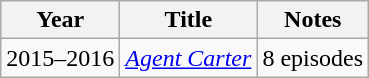<table class="wikitable">
<tr>
<th>Year</th>
<th>Title</th>
<th>Notes</th>
</tr>
<tr>
<td>2015–2016</td>
<td><em><a href='#'>Agent Carter</a></em></td>
<td>8 episodes</td>
</tr>
</table>
